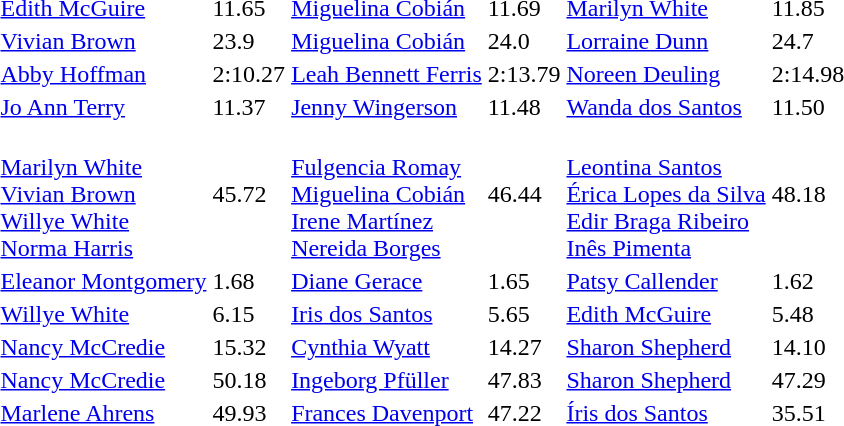<table>
<tr>
<td></td>
<td><a href='#'>Edith McGuire</a><br> </td>
<td>11.65</td>
<td><a href='#'>Miguelina Cobián</a><br> </td>
<td>11.69</td>
<td><a href='#'>Marilyn White</a><br> </td>
<td>11.85</td>
</tr>
<tr>
<td></td>
<td><a href='#'>Vivian Brown</a><br> </td>
<td>23.9</td>
<td><a href='#'>Miguelina Cobián</a><br> </td>
<td>24.0</td>
<td><a href='#'>Lorraine Dunn</a><br> </td>
<td>24.7</td>
</tr>
<tr>
<td></td>
<td><a href='#'>Abby Hoffman</a><br> </td>
<td>2:10.27</td>
<td><a href='#'>Leah Bennett Ferris</a><br> </td>
<td>2:13.79</td>
<td><a href='#'>Noreen Deuling</a><br> </td>
<td>2:14.98</td>
</tr>
<tr>
<td></td>
<td><a href='#'>Jo Ann Terry</a><br> </td>
<td>11.37</td>
<td><a href='#'>Jenny Wingerson</a><br> </td>
<td>11.48</td>
<td><a href='#'>Wanda dos Santos</a><br> </td>
<td>11.50</td>
</tr>
<tr>
<td></td>
<td><br><a href='#'>Marilyn White</a><br><a href='#'>Vivian Brown</a><br><a href='#'>Willye White</a><br><a href='#'>Norma Harris</a></td>
<td>45.72</td>
<td><br><a href='#'>Fulgencia Romay</a><br><a href='#'>Miguelina Cobián</a><br><a href='#'>Irene Martínez</a><br><a href='#'>Nereida Borges</a></td>
<td>46.44 </td>
<td><br><a href='#'>Leontina Santos</a><br><a href='#'>Érica Lopes da Silva</a><br><a href='#'>Edir Braga Ribeiro</a><br><a href='#'>Inês Pimenta</a></td>
<td>48.18</td>
</tr>
<tr>
<td></td>
<td><a href='#'>Eleanor Montgomery</a><br> </td>
<td>1.68</td>
<td><a href='#'>Diane Gerace</a><br> </td>
<td>1.65</td>
<td><a href='#'>Patsy Callender</a><br> </td>
<td>1.62</td>
</tr>
<tr>
<td></td>
<td><a href='#'>Willye White</a><br> </td>
<td>6.15</td>
<td><a href='#'>Iris dos Santos</a><br> </td>
<td>5.65</td>
<td><a href='#'>Edith McGuire</a><br> </td>
<td>5.48</td>
</tr>
<tr>
<td></td>
<td><a href='#'>Nancy McCredie</a><br> </td>
<td>15.32</td>
<td><a href='#'>Cynthia Wyatt</a><br> </td>
<td>14.27</td>
<td><a href='#'>Sharon Shepherd</a><br> </td>
<td>14.10</td>
</tr>
<tr>
<td></td>
<td><a href='#'>Nancy McCredie</a><br> </td>
<td>50.18</td>
<td><a href='#'>Ingeborg Pfüller</a><br> </td>
<td>47.83</td>
<td><a href='#'>Sharon Shepherd</a><br> </td>
<td>47.29</td>
</tr>
<tr>
<td></td>
<td><a href='#'>Marlene Ahrens</a><br> </td>
<td>49.93</td>
<td><a href='#'>Frances Davenport</a><br> </td>
<td>47.22</td>
<td><a href='#'>Íris dos Santos</a><br> </td>
<td>35.51</td>
</tr>
</table>
